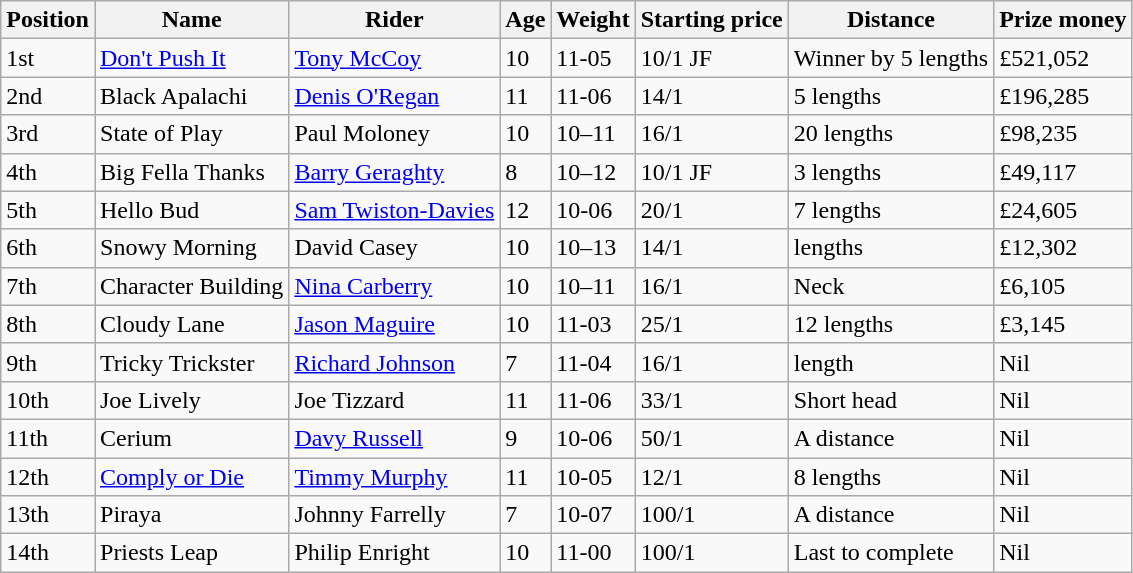<table class="wikitable sortable">
<tr>
<th>Position</th>
<th>Name</th>
<th>Rider</th>
<th>Age</th>
<th>Weight</th>
<th>Starting price</th>
<th>Distance</th>
<th>Prize money</th>
</tr>
<tr>
<td>1st</td>
<td><a href='#'>Don't Push It</a></td>
<td><a href='#'>Tony McCoy</a></td>
<td>10</td>
<td>11-05</td>
<td>10/1 JF</td>
<td>Winner by 5 lengths</td>
<td>£521,052</td>
</tr>
<tr>
<td>2nd</td>
<td>Black Apalachi</td>
<td><a href='#'>Denis O'Regan</a></td>
<td>11</td>
<td>11-06</td>
<td>14/1</td>
<td>5 lengths</td>
<td>£196,285</td>
</tr>
<tr>
<td>3rd</td>
<td>State of Play</td>
<td>Paul Moloney</td>
<td>10</td>
<td>10–11</td>
<td>16/1</td>
<td>20 lengths</td>
<td>£98,235</td>
</tr>
<tr>
<td>4th</td>
<td>Big Fella Thanks</td>
<td><a href='#'>Barry Geraghty</a></td>
<td>8</td>
<td>10–12</td>
<td>10/1 JF</td>
<td>3 lengths</td>
<td>£49,117</td>
</tr>
<tr>
<td>5th</td>
<td>Hello Bud</td>
<td><a href='#'>Sam Twiston-Davies</a></td>
<td>12</td>
<td>10-06</td>
<td>20/1</td>
<td>7 lengths</td>
<td>£24,605</td>
</tr>
<tr>
<td>6th</td>
<td>Snowy Morning</td>
<td>David Casey</td>
<td>10</td>
<td>10–13</td>
<td>14/1</td>
<td> lengths</td>
<td>£12,302</td>
</tr>
<tr>
<td>7th</td>
<td>Character Building</td>
<td><a href='#'>Nina Carberry</a></td>
<td>10</td>
<td>10–11</td>
<td>16/1</td>
<td>Neck</td>
<td>£6,105</td>
</tr>
<tr>
<td>8th</td>
<td>Cloudy Lane</td>
<td><a href='#'>Jason Maguire</a></td>
<td>10</td>
<td>11-03</td>
<td>25/1</td>
<td>12 lengths</td>
<td>£3,145</td>
</tr>
<tr>
<td>9th</td>
<td>Tricky Trickster</td>
<td><a href='#'>Richard Johnson</a></td>
<td>7</td>
<td>11-04</td>
<td>16/1</td>
<td> length</td>
<td>Nil</td>
</tr>
<tr>
<td>10th</td>
<td>Joe Lively</td>
<td>Joe Tizzard</td>
<td>11</td>
<td>11-06</td>
<td>33/1</td>
<td>Short head</td>
<td>Nil</td>
</tr>
<tr>
<td>11th</td>
<td>Cerium</td>
<td><a href='#'>Davy Russell</a></td>
<td>9</td>
<td>10-06</td>
<td>50/1</td>
<td>A distance</td>
<td>Nil</td>
</tr>
<tr>
<td>12th</td>
<td><a href='#'>Comply or Die</a></td>
<td><a href='#'>Timmy Murphy</a></td>
<td>11</td>
<td>10-05</td>
<td>12/1</td>
<td>8 lengths</td>
<td>Nil</td>
</tr>
<tr>
<td>13th</td>
<td>Piraya</td>
<td>Johnny Farrelly</td>
<td>7</td>
<td>10-07</td>
<td>100/1</td>
<td>A distance</td>
<td>Nil</td>
</tr>
<tr>
<td>14th</td>
<td>Priests Leap</td>
<td>Philip Enright</td>
<td>10</td>
<td>11-00</td>
<td>100/1</td>
<td>Last to complete</td>
<td>Nil</td>
</tr>
</table>
